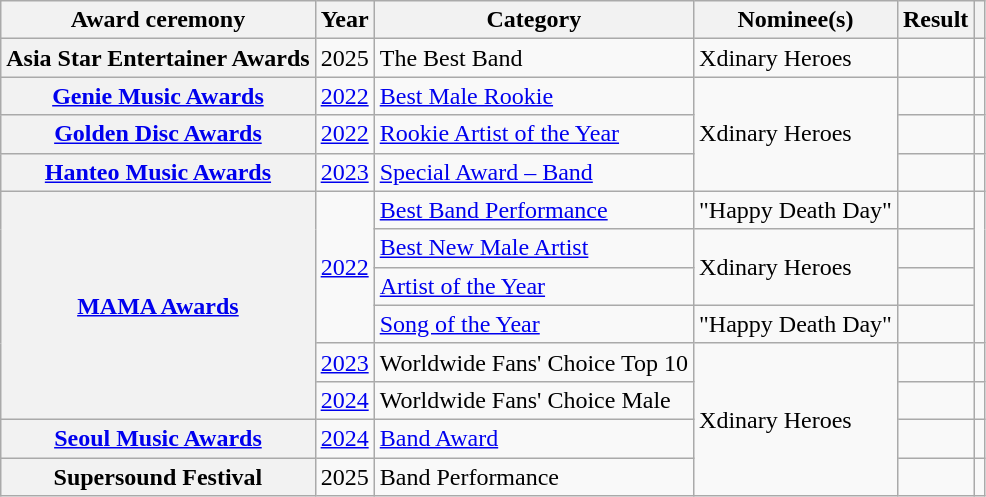<table class="wikitable plainrowheaders sortable">
<tr>
<th scope="col">Award ceremony</th>
<th scope="col">Year</th>
<th scope="col">Category </th>
<th scope="col">Nominee(s)</th>
<th scope="col">Result</th>
<th scope="col" class="unsortable"></th>
</tr>
<tr>
<th scope="row">Asia Star Entertainer Awards</th>
<td style="text-align:center">2025</td>
<td style="text-align:left">The Best Band</td>
<td>Xdinary Heroes</td>
<td></td>
<td style="text-align:center"></td>
</tr>
<tr>
<th scope="row"><a href='#'>Genie Music Awards</a></th>
<td style="text-align:center"><a href='#'>2022</a></td>
<td><a href='#'>Best Male Rookie</a></td>
<td rowspan="3">Xdinary Heroes</td>
<td></td>
<td style="text-align:center"></td>
</tr>
<tr>
<th scope="row"><a href='#'>Golden Disc Awards</a></th>
<td style="text-align:center"><a href='#'>2022</a></td>
<td><a href='#'>Rookie Artist of the Year</a></td>
<td></td>
<td style="text-align:center"></td>
</tr>
<tr>
<th scope="row"><a href='#'>Hanteo Music Awards</a></th>
<td style="text-align:center"><a href='#'>2023</a></td>
<td><a href='#'>Special Award – Band</a></td>
<td></td>
<td style="text-align:center"></td>
</tr>
<tr>
<th scope="row" rowspan="6"><a href='#'>MAMA Awards</a></th>
<td rowspan="4" style="text-align:center"><a href='#'>2022</a></td>
<td><a href='#'>Best Band Performance</a></td>
<td>"Happy Death Day"</td>
<td></td>
<td rowspan="4" style="text-align:center"></td>
</tr>
<tr>
<td><a href='#'>Best New Male Artist</a></td>
<td rowspan="2">Xdinary Heroes</td>
<td></td>
</tr>
<tr>
<td><a href='#'>Artist of the Year</a></td>
<td></td>
</tr>
<tr>
<td><a href='#'>Song of the Year</a></td>
<td>"Happy Death Day"</td>
<td></td>
</tr>
<tr>
<td style="text-align:center"><a href='#'>2023</a></td>
<td>Worldwide Fans' Choice Top 10</td>
<td rowspan="4">Xdinary Heroes</td>
<td></td>
<td style="text-align:center"></td>
</tr>
<tr>
<td style="text-align:center"><a href='#'>2024</a></td>
<td>Worldwide Fans' Choice Male</td>
<td></td>
<td style="text-align:center" rowspan="1"></td>
</tr>
<tr>
<th scope="row"><a href='#'>Seoul Music Awards</a></th>
<td style="text-align:center"><a href='#'>2024</a></td>
<td><a href='#'>Band Award</a></td>
<td></td>
<td style="text-align:center"></td>
</tr>
<tr>
<th scope="row">Supersound Festival</th>
<td style="text-align:center">2025</td>
<td>Band Performance</td>
<td></td>
<td style="text-align:center"></td>
</tr>
</table>
